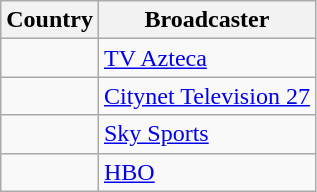<table class="wikitable">
<tr>
<th align=center>Country</th>
<th align=center>Broadcaster</th>
</tr>
<tr>
<td></td>
<td><a href='#'>TV Azteca</a></td>
</tr>
<tr>
<td></td>
<td><a href='#'>Citynet Television 27</a></td>
</tr>
<tr>
<td></td>
<td><a href='#'>Sky Sports</a></td>
</tr>
<tr>
<td></td>
<td><a href='#'>HBO</a></td>
</tr>
</table>
